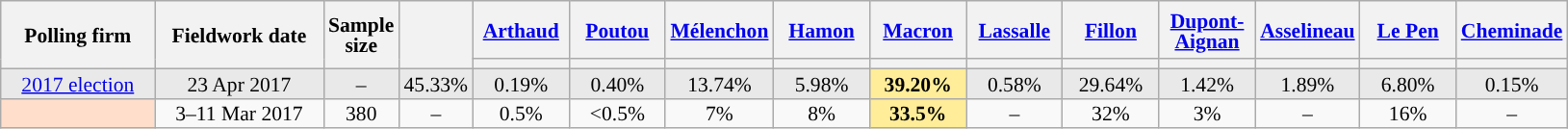<table class="wikitable sortable" style="text-align:center;font-size:90%;line-height:14px;">
<tr style="height:40px;">
<th style="width:100px;" rowspan="2">Polling firm</th>
<th style="width:110px;" rowspan="2">Fieldwork date</th>
<th style="width:35px;" rowspan="2">Sample<br>size</th>
<th style="width:30px;" rowspan="2"></th>
<th class="unsortable" style="width:60px;"><a href='#'>Arthaud</a><br></th>
<th class="unsortable" style="width:60px;"><a href='#'>Poutou</a><br></th>
<th class="unsortable" style="width:60px;"><a href='#'>Mélenchon</a><br></th>
<th class="unsortable" style="width:60px;"><a href='#'>Hamon</a><br></th>
<th class="unsortable" style="width:60px;"><a href='#'>Macron</a><br></th>
<th class="unsortable" style="width:60px;"><a href='#'>Lassalle</a><br></th>
<th class="unsortable" style="width:60px;"><a href='#'>Fillon</a><br></th>
<th class="unsortable" style="width:60px;"><a href='#'>Dupont-Aignan</a><br></th>
<th class="unsortable" style="width:60px;"><a href='#'>Asselineau</a><br></th>
<th class="unsortable" style="width:60px;"><a href='#'>Le Pen</a><br></th>
<th class="unsortable" style="width:60px;"><a href='#'>Cheminade</a><br></th>
</tr>
<tr>
<th style="background:"></th>
<th style="background:"></th>
<th style="background:"></th>
<th style="background:"></th>
<th style="background:"></th>
<th style="background:"></th>
<th style="background:"></th>
<th style="background:"></th>
<th style="background:"></th>
<th style="background:"></th>
<th style="background:"></th>
</tr>
<tr style="background:#E9E9E9;">
<td><a href='#'>2017 election</a></td>
<td data-sort-value="2017-04-23">23 Apr 2017</td>
<td>–</td>
<td>45.33%</td>
<td>0.19%</td>
<td>0.40%</td>
<td>13.74%</td>
<td>5.98%</td>
<td style="background:#FFED99;"><strong>39.20%</strong></td>
<td>0.58%</td>
<td>29.64%</td>
<td>1.42%</td>
<td>1.89%</td>
<td>6.80%</td>
<td>0.15%</td>
</tr>
<tr>
<td style="background:#FFDFCC;"></td>
<td data-sort-value="2017-03-11">3–11 Mar 2017</td>
<td>380</td>
<td>–</td>
<td>0.5%</td>
<td data-sort-value="0%"><0.5%</td>
<td>7%</td>
<td>8%</td>
<td style="background:#FFED99;"><strong>33.5%</strong></td>
<td>–</td>
<td>32%</td>
<td>3%</td>
<td>–</td>
<td>16%</td>
<td>–</td>
</tr>
</table>
